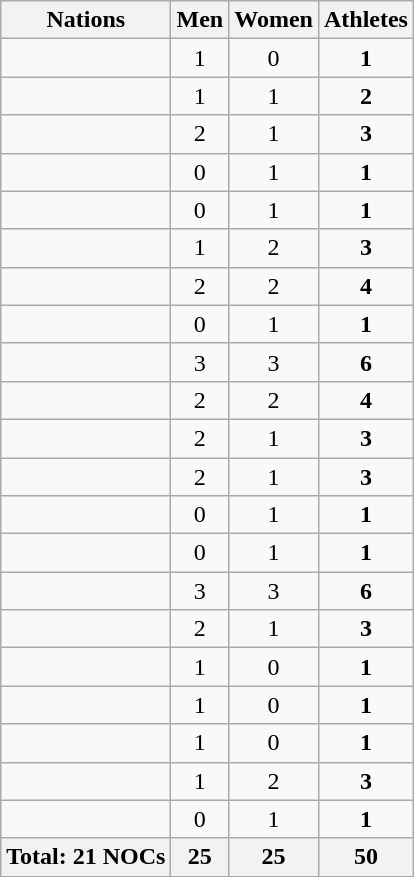<table class="wikitable sortable" style="text-align:center;">
<tr>
<th>Nations</th>
<th>Men</th>
<th>Women</th>
<th>Athletes</th>
</tr>
<tr>
<td align="left"></td>
<td>1</td>
<td>0</td>
<td><strong>1</strong></td>
</tr>
<tr>
<td align="left"></td>
<td>1</td>
<td>1</td>
<td><strong>2</strong></td>
</tr>
<tr>
<td align="left"></td>
<td>2</td>
<td>1</td>
<td><strong>3</strong></td>
</tr>
<tr>
<td align="left"></td>
<td>0</td>
<td>1</td>
<td><strong>1</strong></td>
</tr>
<tr>
<td align="left"></td>
<td>0</td>
<td>1</td>
<td><strong>1</strong></td>
</tr>
<tr>
<td align="left"></td>
<td>1</td>
<td>2</td>
<td><strong>3</strong></td>
</tr>
<tr>
<td align="left"></td>
<td>2</td>
<td>2</td>
<td><strong>4</strong></td>
</tr>
<tr>
<td align="left"></td>
<td>0</td>
<td>1</td>
<td><strong>1</strong></td>
</tr>
<tr>
<td align="left"></td>
<td>3</td>
<td>3</td>
<td><strong>6</strong></td>
</tr>
<tr>
<td align="left"></td>
<td>2</td>
<td>2</td>
<td><strong>4</strong></td>
</tr>
<tr>
<td align="left"></td>
<td>2</td>
<td>1</td>
<td><strong>3</strong></td>
</tr>
<tr>
<td align="left"></td>
<td>2</td>
<td>1</td>
<td><strong>3</strong></td>
</tr>
<tr>
<td align="left"></td>
<td>0</td>
<td>1</td>
<td><strong>1</strong></td>
</tr>
<tr>
<td align="left"></td>
<td>0</td>
<td>1</td>
<td><strong>1</strong></td>
</tr>
<tr>
<td align="left"></td>
<td>3</td>
<td>3</td>
<td><strong>6</strong></td>
</tr>
<tr>
<td align="left"></td>
<td>2</td>
<td>1</td>
<td><strong>3</strong></td>
</tr>
<tr>
<td align="left"></td>
<td>1</td>
<td>0</td>
<td><strong>1</strong></td>
</tr>
<tr>
<td align="left"></td>
<td>1</td>
<td>0</td>
<td><strong>1</strong></td>
</tr>
<tr>
<td align="left"></td>
<td>1</td>
<td>0</td>
<td><strong>1</strong></td>
</tr>
<tr>
<td align="left"></td>
<td>1</td>
<td>2</td>
<td><strong>3</strong></td>
</tr>
<tr>
<td align="left"></td>
<td>0</td>
<td>1</td>
<td><strong>1</strong></td>
</tr>
<tr>
<th>Total: 21 NOCs</th>
<th>25</th>
<th>25</th>
<th>50</th>
</tr>
</table>
